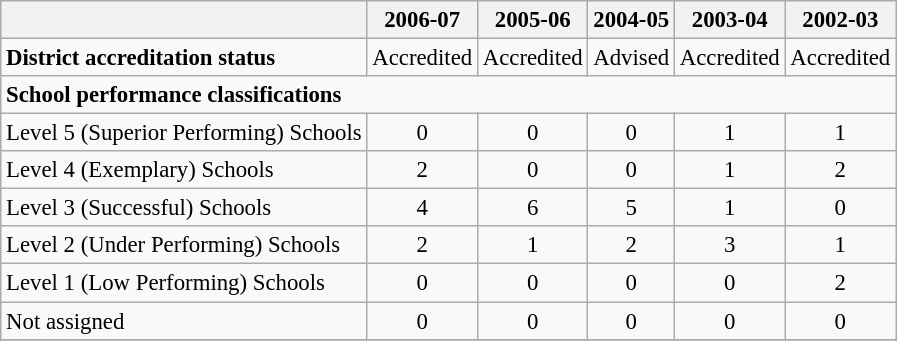<table class="wikitable" style="font-size: 95%;">
<tr>
<th></th>
<th>2006-07</th>
<th>2005-06</th>
<th>2004-05</th>
<th>2003-04</th>
<th>2002-03</th>
</tr>
<tr>
<td align="left"><strong>District accreditation status</strong></td>
<td align="center">Accredited</td>
<td align="center">Accredited</td>
<td align="center">Advised</td>
<td align="center">Accredited</td>
<td align="center">Accredited</td>
</tr>
<tr>
<td align="left" colspan="6"><strong>School performance classifications</strong></td>
</tr>
<tr>
<td align="left">Level 5 (Superior Performing) Schools</td>
<td align="center">0</td>
<td align="center">0</td>
<td align="center">0</td>
<td align="center">1</td>
<td align="center">1</td>
</tr>
<tr>
<td align="left">Level 4 (Exemplary) Schools</td>
<td align="center">2</td>
<td align="center">0</td>
<td align="center">0</td>
<td align="center">1</td>
<td align="center">2</td>
</tr>
<tr>
<td align="left">Level 3 (Successful) Schools</td>
<td align="center">4</td>
<td align="center">6</td>
<td align="center">5</td>
<td align="center">1</td>
<td align="center">0</td>
</tr>
<tr>
<td align="left">Level 2 (Under Performing) Schools</td>
<td align="center">2</td>
<td align="center">1</td>
<td align="center">2</td>
<td align="center">3</td>
<td align="center">1</td>
</tr>
<tr>
<td align="left">Level 1 (Low Performing) Schools</td>
<td align="center">0</td>
<td align="center">0</td>
<td align="center">0</td>
<td align="center">0</td>
<td align="center">2</td>
</tr>
<tr>
<td align="left">Not assigned</td>
<td align="center">0</td>
<td align="center">0</td>
<td align="center">0</td>
<td align="center">0</td>
<td align="center">0</td>
</tr>
<tr>
</tr>
</table>
